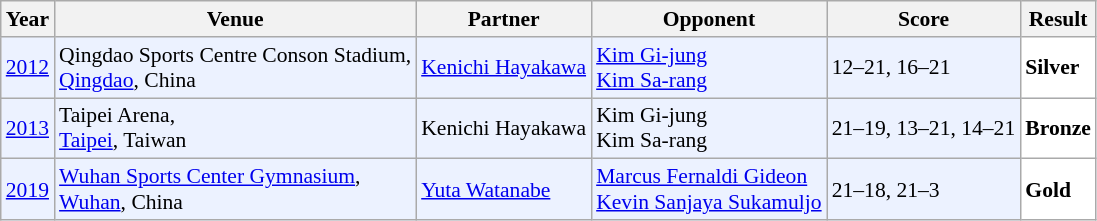<table class="sortable wikitable" style="font-size: 90%;">
<tr>
<th>Year</th>
<th>Venue</th>
<th>Partner</th>
<th>Opponent</th>
<th>Score</th>
<th>Result</th>
</tr>
<tr style="background:#ECF2FF">
<td align="center"><a href='#'>2012</a></td>
<td align="left">Qingdao Sports Centre Conson Stadium,<br><a href='#'>Qingdao</a>, China</td>
<td align="left"> <a href='#'>Kenichi Hayakawa</a></td>
<td align="left"> <a href='#'>Kim Gi-jung</a><br> <a href='#'>Kim Sa-rang</a></td>
<td align="left">12–21, 16–21</td>
<td style="text-align:left; background:white"> <strong>Silver</strong></td>
</tr>
<tr style="background:#ECF2FF">
<td align="center"><a href='#'>2013</a></td>
<td align="left">Taipei Arena,<br><a href='#'>Taipei</a>, Taiwan</td>
<td align="left"> Kenichi Hayakawa</td>
<td align="left"> Kim Gi-jung<br> Kim Sa-rang</td>
<td align="left">21–19, 13–21, 14–21</td>
<td style="text-align:left; background:white"> <strong>Bronze</strong></td>
</tr>
<tr style="background:#ECF2FF">
<td align="center"><a href='#'>2019</a></td>
<td align="left"><a href='#'>Wuhan Sports Center Gymnasium</a>,<br><a href='#'>Wuhan</a>, China</td>
<td align="left"> <a href='#'>Yuta Watanabe</a></td>
<td align="left"> <a href='#'>Marcus Fernaldi Gideon</a><br> <a href='#'>Kevin Sanjaya Sukamuljo</a></td>
<td align="left">21–18, 21–3</td>
<td style="text-align:left; background:white"> <strong>Gold</strong></td>
</tr>
</table>
